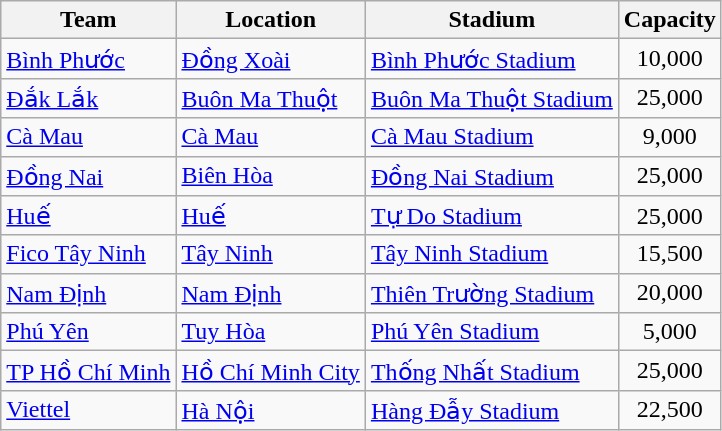<table class="wikitable sortable">
<tr>
<th>Team</th>
<th>Location</th>
<th>Stadium</th>
<th>Capacity</th>
</tr>
<tr>
<td><a href='#'>Bình Phước</a></td>
<td><a href='#'>Đồng Xoài</a></td>
<td><a href='#'>Bình Phước Stadium</a></td>
<td align=center>10,000</td>
</tr>
<tr>
<td><a href='#'>Đắk Lắk</a></td>
<td><a href='#'>Buôn Ma Thuột</a></td>
<td><a href='#'>Buôn Ma Thuột Stadium</a></td>
<td align=center>25,000</td>
</tr>
<tr>
<td><a href='#'>Cà Mau</a></td>
<td><a href='#'>Cà Mau</a></td>
<td><a href='#'>Cà Mau Stadium</a></td>
<td align=center>9,000</td>
</tr>
<tr>
<td><a href='#'>Đồng Nai</a></td>
<td><a href='#'>Biên Hòa</a></td>
<td><a href='#'>Đồng Nai Stadium</a></td>
<td align=center>25,000</td>
</tr>
<tr>
<td><a href='#'>Huế</a></td>
<td><a href='#'>Huế</a></td>
<td><a href='#'>Tự Do Stadium</a></td>
<td align=center>25,000</td>
</tr>
<tr>
<td><a href='#'>Fico Tây Ninh</a></td>
<td><a href='#'>Tây Ninh</a></td>
<td><a href='#'>Tây Ninh Stadium</a></td>
<td align=center>15,500</td>
</tr>
<tr>
<td><a href='#'>Nam Định</a></td>
<td><a href='#'>Nam Định</a></td>
<td><a href='#'>Thiên Trường Stadium</a></td>
<td align=center>20,000</td>
</tr>
<tr>
<td><a href='#'>Phú Yên</a></td>
<td><a href='#'>Tuy Hòa</a></td>
<td><a href='#'>Phú Yên Stadium</a></td>
<td align=center>5,000</td>
</tr>
<tr>
<td><a href='#'>TP Hồ Chí Minh</a></td>
<td><a href='#'>Hồ Chí Minh City</a></td>
<td><a href='#'>Thống Nhất Stadium</a></td>
<td align=center>25,000</td>
</tr>
<tr>
<td><a href='#'>Viettel</a></td>
<td><a href='#'>Hà Nội</a></td>
<td><a href='#'>Hàng Đẫy Stadium</a></td>
<td align=center>22,500</td>
</tr>
</table>
